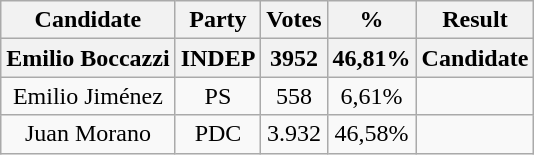<table class="wikitable" style="text-align:center;">
<tr>
<th>Candidate</th>
<th>Party</th>
<th>Votes</th>
<th>%</th>
<th>Result</th>
</tr>
<tr>
<th>Emilio Boccazzi</th>
<th>INDEP</th>
<th>3952</th>
<th>46,81%</th>
<th>Candidate</th>
</tr>
<tr>
<td>Emilio Jiménez</td>
<td>PS</td>
<td>558</td>
<td>6,61%</td>
<td></td>
</tr>
<tr>
<td>Juan Morano</td>
<td>PDC</td>
<td>3.932</td>
<td>46,58%</td>
<td></td>
</tr>
</table>
